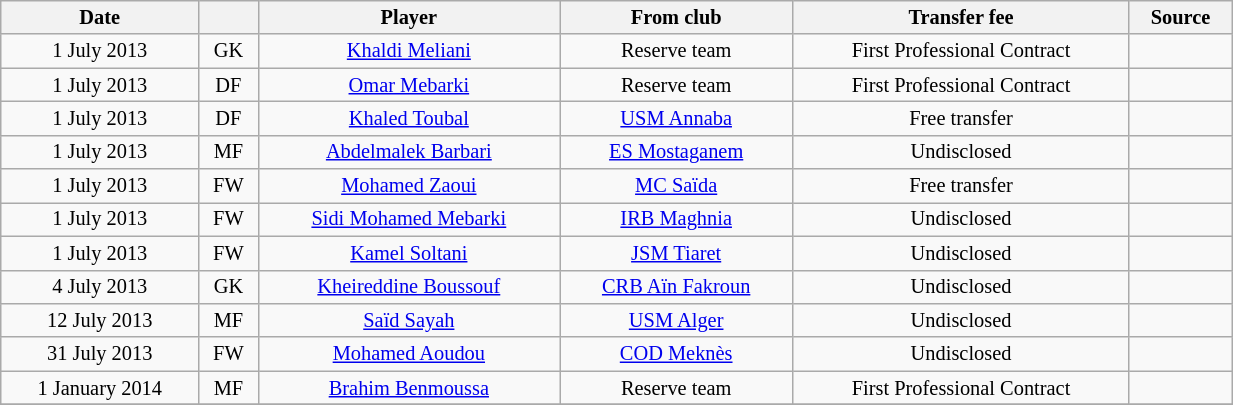<table class="wikitable sortable" style="width:65%; text-align:center; font-size:85%; text-align:centre;">
<tr>
<th>Date</th>
<th></th>
<th>Player</th>
<th>From club</th>
<th>Transfer fee</th>
<th>Source</th>
</tr>
<tr>
<td>1 July 2013</td>
<td>GK</td>
<td> <a href='#'>Khaldi Meliani</a></td>
<td>Reserve team</td>
<td>First Professional Contract</td>
<td></td>
</tr>
<tr>
<td>1 July 2013</td>
<td>DF</td>
<td> <a href='#'>Omar Mebarki</a></td>
<td>Reserve team</td>
<td>First Professional Contract</td>
<td></td>
</tr>
<tr>
<td>1 July 2013</td>
<td>DF</td>
<td> <a href='#'>Khaled Toubal</a></td>
<td><a href='#'>USM Annaba</a></td>
<td>Free transfer</td>
<td></td>
</tr>
<tr>
<td>1 July 2013</td>
<td>MF</td>
<td> <a href='#'>Abdelmalek Barbari</a></td>
<td><a href='#'>ES Mostaganem</a></td>
<td>Undisclosed</td>
<td></td>
</tr>
<tr>
<td>1 July 2013</td>
<td>FW</td>
<td> <a href='#'>Mohamed Zaoui</a></td>
<td><a href='#'>MC Saïda</a></td>
<td>Free transfer</td>
<td></td>
</tr>
<tr>
<td>1 July 2013</td>
<td>FW</td>
<td> <a href='#'>Sidi Mohamed Mebarki</a></td>
<td><a href='#'>IRB Maghnia</a></td>
<td>Undisclosed</td>
<td></td>
</tr>
<tr>
<td>1 July 2013</td>
<td>FW</td>
<td> <a href='#'>Kamel Soltani</a></td>
<td><a href='#'>JSM Tiaret</a></td>
<td>Undisclosed</td>
<td></td>
</tr>
<tr>
<td>4 July 2013</td>
<td>GK</td>
<td> <a href='#'>Kheireddine Boussouf</a></td>
<td><a href='#'>CRB Aïn Fakroun</a></td>
<td>Undisclosed</td>
<td></td>
</tr>
<tr>
<td>12 July 2013</td>
<td>MF</td>
<td> <a href='#'>Saïd Sayah</a></td>
<td><a href='#'>USM Alger</a></td>
<td>Undisclosed</td>
<td></td>
</tr>
<tr>
<td>31 July 2013</td>
<td>FW</td>
<td> <a href='#'>Mohamed Aoudou</a></td>
<td> <a href='#'>COD Meknès</a></td>
<td>Undisclosed</td>
<td></td>
</tr>
<tr>
<td>1 January 2014</td>
<td>MF</td>
<td> <a href='#'>Brahim Benmoussa</a></td>
<td>Reserve team</td>
<td>First Professional Contract</td>
<td></td>
</tr>
<tr>
</tr>
</table>
